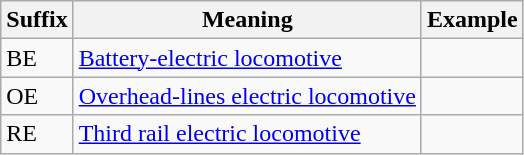<table class=wikitable>
<tr>
<th>Suffix</th>
<th>Meaning</th>
<th>Example</th>
</tr>
<tr>
<td>BE</td>
<td><a href='#'>Battery-electric locomotive</a></td>
<td></td>
</tr>
<tr>
<td>OE</td>
<td><a href='#'>Overhead-lines electric locomotive</a></td>
<td></td>
</tr>
<tr>
<td>RE</td>
<td><a href='#'>Third rail electric locomotive</a></td>
<td></td>
</tr>
</table>
